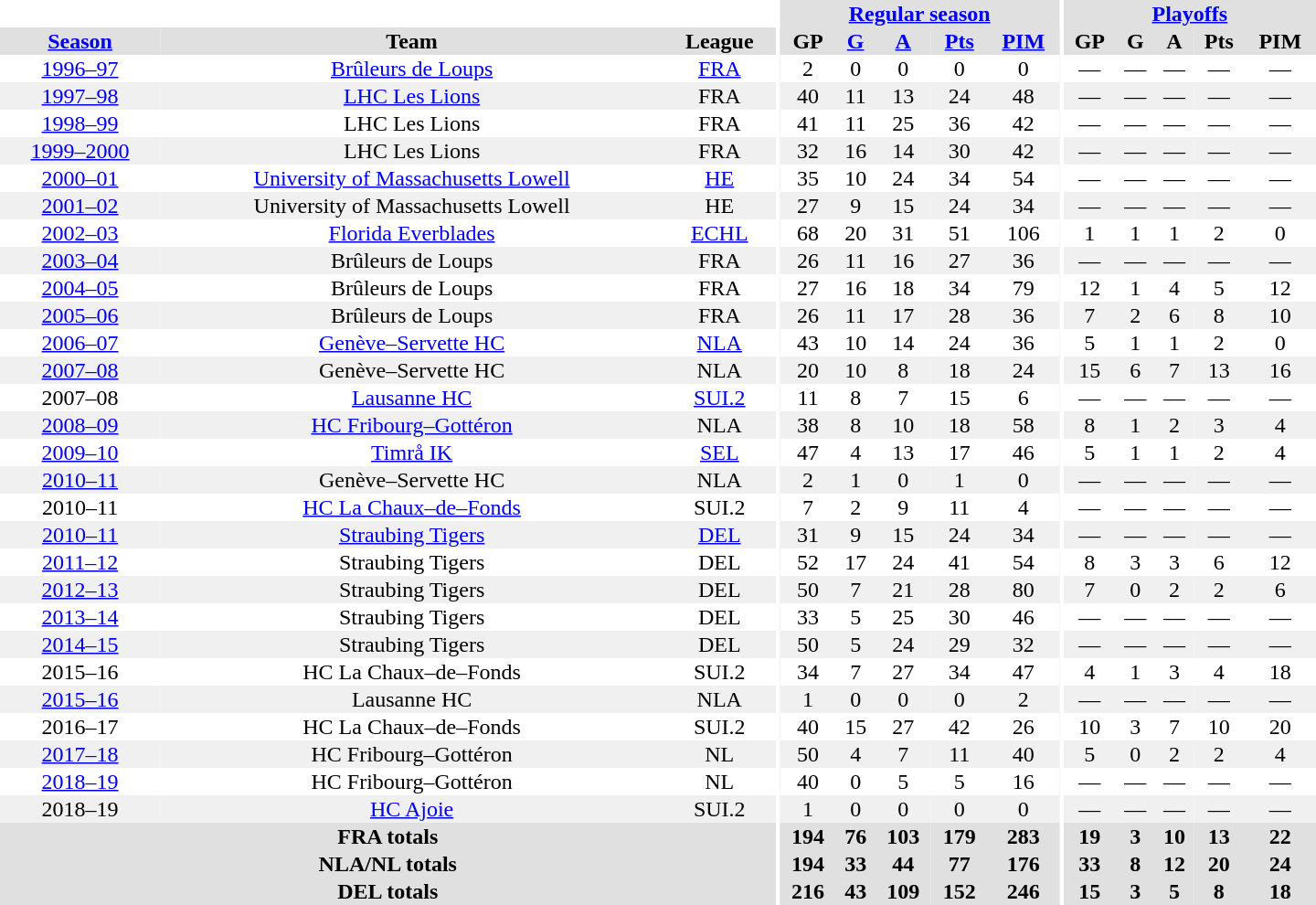<table border="0" cellpadding="1" cellspacing="0" style="text-align:center; width:60em">
<tr bgcolor="#e0e0e0">
<th colspan="3" bgcolor="#ffffff"></th>
<th rowspan="99" bgcolor="#ffffff"></th>
<th colspan="5"><a href='#'>Regular season</a></th>
<th rowspan="99" bgcolor="#ffffff"></th>
<th colspan="5"><a href='#'>Playoffs</a></th>
</tr>
<tr bgcolor="#e0e0e0">
<th><a href='#'>Season</a></th>
<th>Team</th>
<th>League</th>
<th>GP</th>
<th><a href='#'>G</a></th>
<th><a href='#'>A</a></th>
<th><a href='#'>Pts</a></th>
<th><a href='#'>PIM</a></th>
<th>GP</th>
<th>G</th>
<th>A</th>
<th>Pts</th>
<th>PIM</th>
</tr>
<tr>
<td><a href='#'>1996–97</a></td>
<td><a href='#'>Brûleurs de Loups</a></td>
<td><a href='#'>FRA</a></td>
<td>2</td>
<td>0</td>
<td>0</td>
<td>0</td>
<td>0</td>
<td>—</td>
<td>—</td>
<td>—</td>
<td>—</td>
<td>—</td>
</tr>
<tr bgcolor="#f0f0f0">
<td><a href='#'>1997–98</a></td>
<td><a href='#'>LHC Les Lions</a></td>
<td>FRA</td>
<td>40</td>
<td>11</td>
<td>13</td>
<td>24</td>
<td>48</td>
<td>—</td>
<td>—</td>
<td>—</td>
<td>—</td>
<td>—</td>
</tr>
<tr>
<td><a href='#'>1998–99</a></td>
<td>LHC Les Lions</td>
<td>FRA</td>
<td>41</td>
<td>11</td>
<td>25</td>
<td>36</td>
<td>42</td>
<td>—</td>
<td>—</td>
<td>—</td>
<td>—</td>
<td>—</td>
</tr>
<tr bgcolor="#f0f0f0">
<td><a href='#'>1999–2000</a></td>
<td>LHC Les Lions</td>
<td>FRA</td>
<td>32</td>
<td>16</td>
<td>14</td>
<td>30</td>
<td>42</td>
<td>—</td>
<td>—</td>
<td>—</td>
<td>—</td>
<td>—</td>
</tr>
<tr>
<td><a href='#'>2000–01</a></td>
<td><a href='#'>University of Massachusetts Lowell</a></td>
<td><a href='#'>HE</a></td>
<td>35</td>
<td>10</td>
<td>24</td>
<td>34</td>
<td>54</td>
<td>—</td>
<td>—</td>
<td>—</td>
<td>—</td>
<td>—</td>
</tr>
<tr bgcolor="#f0f0f0">
<td><a href='#'>2001–02</a></td>
<td>University of Massachusetts Lowell</td>
<td>HE</td>
<td>27</td>
<td>9</td>
<td>15</td>
<td>24</td>
<td>34</td>
<td>—</td>
<td>—</td>
<td>—</td>
<td>—</td>
<td>—</td>
</tr>
<tr>
<td><a href='#'>2002–03</a></td>
<td><a href='#'>Florida Everblades</a></td>
<td><a href='#'>ECHL</a></td>
<td>68</td>
<td>20</td>
<td>31</td>
<td>51</td>
<td>106</td>
<td>1</td>
<td>1</td>
<td>1</td>
<td>2</td>
<td>0</td>
</tr>
<tr bgcolor="#f0f0f0">
<td><a href='#'>2003–04</a></td>
<td>Brûleurs de Loups</td>
<td>FRA</td>
<td>26</td>
<td>11</td>
<td>16</td>
<td>27</td>
<td>36</td>
<td>—</td>
<td>—</td>
<td>—</td>
<td>—</td>
<td>—</td>
</tr>
<tr>
<td><a href='#'>2004–05</a></td>
<td>Brûleurs de Loups</td>
<td>FRA</td>
<td>27</td>
<td>16</td>
<td>18</td>
<td>34</td>
<td>79</td>
<td>12</td>
<td>1</td>
<td>4</td>
<td>5</td>
<td>12</td>
</tr>
<tr bgcolor="#f0f0f0">
<td><a href='#'>2005–06</a></td>
<td>Brûleurs de Loups</td>
<td>FRA</td>
<td>26</td>
<td>11</td>
<td>17</td>
<td>28</td>
<td>36</td>
<td>7</td>
<td>2</td>
<td>6</td>
<td>8</td>
<td>10</td>
</tr>
<tr>
<td><a href='#'>2006–07</a></td>
<td><a href='#'>Genève–Servette HC</a></td>
<td><a href='#'>NLA</a></td>
<td>43</td>
<td>10</td>
<td>14</td>
<td>24</td>
<td>36</td>
<td>5</td>
<td>1</td>
<td>1</td>
<td>2</td>
<td>0</td>
</tr>
<tr bgcolor="#f0f0f0">
<td><a href='#'>2007–08</a></td>
<td>Genève–Servette HC</td>
<td>NLA</td>
<td>20</td>
<td>10</td>
<td>8</td>
<td>18</td>
<td>24</td>
<td>15</td>
<td>6</td>
<td>7</td>
<td>13</td>
<td>16</td>
</tr>
<tr>
<td>2007–08</td>
<td><a href='#'>Lausanne HC</a></td>
<td><a href='#'>SUI.2</a></td>
<td>11</td>
<td>8</td>
<td>7</td>
<td>15</td>
<td>6</td>
<td>—</td>
<td>—</td>
<td>—</td>
<td>—</td>
<td>—</td>
</tr>
<tr bgcolor="#f0f0f0">
<td><a href='#'>2008–09</a></td>
<td><a href='#'>HC Fribourg–Gottéron</a></td>
<td>NLA</td>
<td>38</td>
<td>8</td>
<td>10</td>
<td>18</td>
<td>58</td>
<td>8</td>
<td>1</td>
<td>2</td>
<td>3</td>
<td>4</td>
</tr>
<tr>
<td><a href='#'>2009–10</a></td>
<td><a href='#'>Timrå IK</a></td>
<td><a href='#'>SEL</a></td>
<td>47</td>
<td>4</td>
<td>13</td>
<td>17</td>
<td>46</td>
<td>5</td>
<td>1</td>
<td>1</td>
<td>2</td>
<td>4</td>
</tr>
<tr bgcolor="#f0f0f0">
<td><a href='#'>2010–11</a></td>
<td>Genève–Servette HC</td>
<td>NLA</td>
<td>2</td>
<td>1</td>
<td>0</td>
<td>1</td>
<td>0</td>
<td>—</td>
<td>—</td>
<td>—</td>
<td>—</td>
<td>—</td>
</tr>
<tr>
<td>2010–11</td>
<td><a href='#'>HC La Chaux–de–Fonds</a></td>
<td>SUI.2</td>
<td>7</td>
<td>2</td>
<td>9</td>
<td>11</td>
<td>4</td>
<td>—</td>
<td>—</td>
<td>—</td>
<td>—</td>
<td>—</td>
</tr>
<tr bgcolor="#f0f0f0">
<td><a href='#'>2010–11</a></td>
<td><a href='#'>Straubing Tigers</a></td>
<td><a href='#'>DEL</a></td>
<td>31</td>
<td>9</td>
<td>15</td>
<td>24</td>
<td>34</td>
<td>—</td>
<td>—</td>
<td>—</td>
<td>—</td>
<td>—</td>
</tr>
<tr>
<td><a href='#'>2011–12</a></td>
<td>Straubing Tigers</td>
<td>DEL</td>
<td>52</td>
<td>17</td>
<td>24</td>
<td>41</td>
<td>54</td>
<td>8</td>
<td>3</td>
<td>3</td>
<td>6</td>
<td>12</td>
</tr>
<tr bgcolor="#f0f0f0">
<td><a href='#'>2012–13</a></td>
<td>Straubing Tigers</td>
<td>DEL</td>
<td>50</td>
<td>7</td>
<td>21</td>
<td>28</td>
<td>80</td>
<td>7</td>
<td>0</td>
<td>2</td>
<td>2</td>
<td>6</td>
</tr>
<tr>
<td><a href='#'>2013–14</a></td>
<td>Straubing Tigers</td>
<td>DEL</td>
<td>33</td>
<td>5</td>
<td>25</td>
<td>30</td>
<td>46</td>
<td>—</td>
<td>—</td>
<td>—</td>
<td>—</td>
<td>—</td>
</tr>
<tr bgcolor="#f0f0f0">
<td><a href='#'>2014–15</a></td>
<td>Straubing Tigers</td>
<td>DEL</td>
<td>50</td>
<td>5</td>
<td>24</td>
<td>29</td>
<td>32</td>
<td>—</td>
<td>—</td>
<td>—</td>
<td>—</td>
<td>—</td>
</tr>
<tr>
<td>2015–16</td>
<td>HC La Chaux–de–Fonds</td>
<td>SUI.2</td>
<td>34</td>
<td>7</td>
<td>27</td>
<td>34</td>
<td>47</td>
<td>4</td>
<td>1</td>
<td>3</td>
<td>4</td>
<td>18</td>
</tr>
<tr bgcolor="#f0f0f0">
<td><a href='#'>2015–16</a></td>
<td>Lausanne HC</td>
<td>NLA</td>
<td>1</td>
<td>0</td>
<td>0</td>
<td>0</td>
<td>2</td>
<td>—</td>
<td>—</td>
<td>—</td>
<td>—</td>
<td>—</td>
</tr>
<tr>
<td>2016–17</td>
<td>HC La Chaux–de–Fonds</td>
<td>SUI.2</td>
<td>40</td>
<td>15</td>
<td>27</td>
<td>42</td>
<td>26</td>
<td>10</td>
<td>3</td>
<td>7</td>
<td>10</td>
<td>20</td>
</tr>
<tr bgcolor="#f0f0f0">
<td><a href='#'>2017–18</a></td>
<td>HC Fribourg–Gottéron</td>
<td>NL</td>
<td>50</td>
<td>4</td>
<td>7</td>
<td>11</td>
<td>40</td>
<td>5</td>
<td>0</td>
<td>2</td>
<td>2</td>
<td>4</td>
</tr>
<tr>
<td><a href='#'>2018–19</a></td>
<td>HC Fribourg–Gottéron</td>
<td>NL</td>
<td>40</td>
<td>0</td>
<td>5</td>
<td>5</td>
<td>16</td>
<td>—</td>
<td>—</td>
<td>—</td>
<td>—</td>
<td>—</td>
</tr>
<tr bgcolor="#f0f0f0">
<td>2018–19</td>
<td><a href='#'>HC Ajoie</a></td>
<td>SUI.2</td>
<td>1</td>
<td>0</td>
<td>0</td>
<td>0</td>
<td>0</td>
<td>—</td>
<td>—</td>
<td>—</td>
<td>—</td>
<td>—</td>
</tr>
<tr bgcolor="#e0e0e0">
<th colspan="3">FRA totals</th>
<th>194</th>
<th>76</th>
<th>103</th>
<th>179</th>
<th>283</th>
<th>19</th>
<th>3</th>
<th>10</th>
<th>13</th>
<th>22</th>
</tr>
<tr bgcolor="#e0e0e0">
<th colspan="3">NLA/NL totals</th>
<th>194</th>
<th>33</th>
<th>44</th>
<th>77</th>
<th>176</th>
<th>33</th>
<th>8</th>
<th>12</th>
<th>20</th>
<th>24</th>
</tr>
<tr bgcolor="#e0e0e0">
<th colspan="3">DEL totals</th>
<th>216</th>
<th>43</th>
<th>109</th>
<th>152</th>
<th>246</th>
<th>15</th>
<th>3</th>
<th>5</th>
<th>8</th>
<th>18</th>
</tr>
</table>
